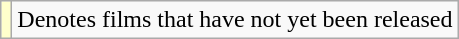<table class="wikitable">
<tr>
<td style="background:#FFFFCC;"></td>
<td>Denotes films that have not yet been released</td>
</tr>
</table>
